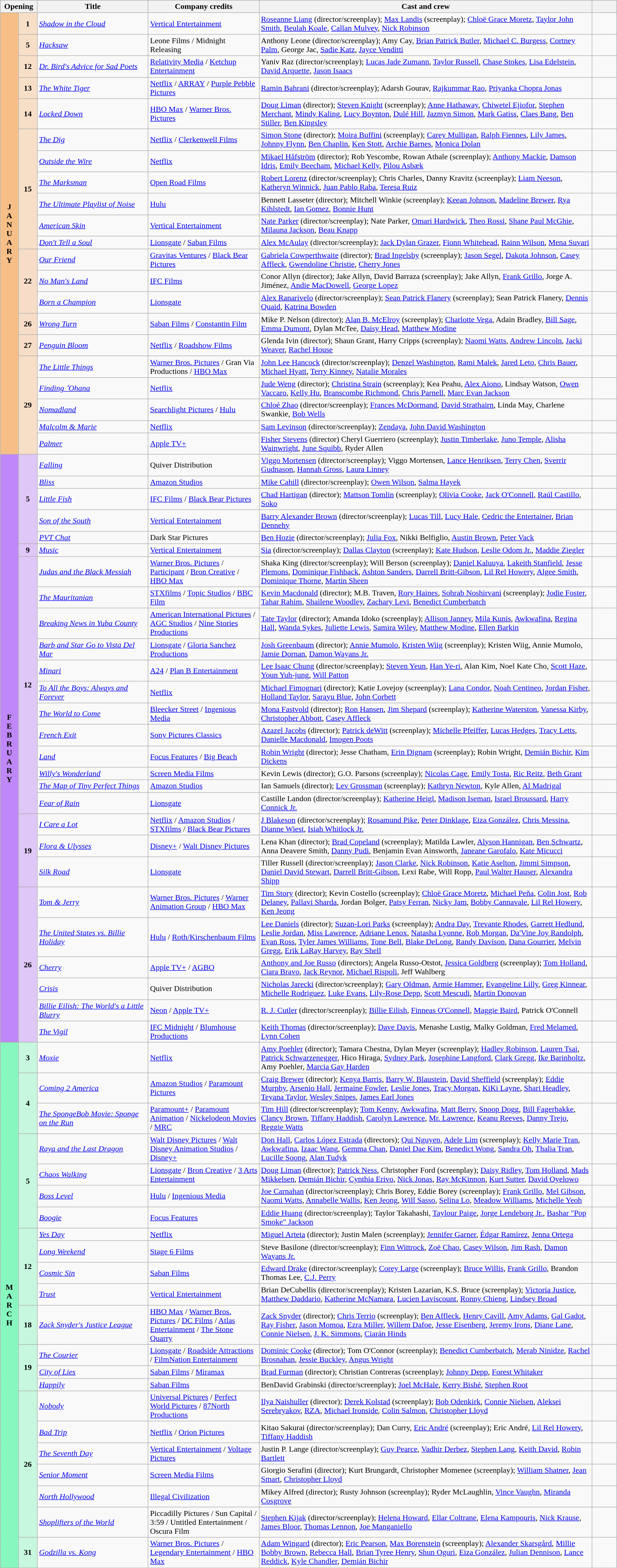<table class="wikitable sortable">
<tr>
<th colspan="2" style="width:6%">Opening</th>
<th style="width:18%">Title</th>
<th style="width:18%">Company credits</th>
<th>Cast and crew</th>
<th style="width:4%;" class="unsortable"></th>
</tr>
<tr>
<th rowspan="21" style="text-align:center; background:#f7bf87; text color:#000;">J<br>A<br>N<br>U<br>A<br>R<br>Y</th>
<td rowspan="1" style="text-align:center; background:#f7dfc7"><strong>1</strong></td>
<td><em><a href='#'>Shadow in the Cloud</a></em></td>
<td><a href='#'>Vertical Entertainment</a></td>
<td><a href='#'>Roseanne Liang</a> (director/screenplay); <a href='#'>Max Landis</a> (screenplay); <a href='#'>Chloë Grace Moretz</a>, <a href='#'>Taylor John Smith</a>, <a href='#'>Beulah Koale</a>, <a href='#'>Callan Mulvey</a>, <a href='#'>Nick Robinson</a></td>
<td></td>
</tr>
<tr>
<td rowspan="1" style="text-align:center; background:#f7dfc7"><strong>5</strong></td>
<td><em><a href='#'>Hacksaw</a></em></td>
<td>Leone Films / Midnight Releasing</td>
<td>Anthony Leone (director/screenplay); Amy Cay, <a href='#'>Brian Patrick Butler</a>, <a href='#'>Michael C. Burgess</a>, <a href='#'>Cortney Palm</a>, George Jac, <a href='#'>Sadie Katz</a>, <a href='#'>Jayce Venditti</a></td>
<td></td>
</tr>
<tr>
<td rowspan="1" style="text-align:center; background:#f7dfc7"><strong>12</strong></td>
<td><em><a href='#'>Dr. Bird's Advice for Sad Poets</a></em></td>
<td><a href='#'>Relativity Media</a> / <a href='#'>Ketchup Entertainment</a></td>
<td>Yaniv Raz (director/screenplay); <a href='#'>Lucas Jade Zumann</a>, <a href='#'>Taylor Russell</a>, <a href='#'>Chase Stokes</a>, <a href='#'>Lisa Edelstein</a>, <a href='#'>David Arquette</a>, <a href='#'>Jason Isaacs</a></td>
<td></td>
</tr>
<tr>
<td rowspan="1" style="text-align:center; background:#f7dfc7"><strong>13</strong></td>
<td><em><a href='#'>The White Tiger</a></em></td>
<td><a href='#'>Netflix</a> / <a href='#'>ARRAY</a> / <a href='#'>Purple Pebble Pictures</a></td>
<td><a href='#'>Ramin Bahrani</a> (director/screenplay); Adarsh Gourav, <a href='#'>Rajkummar Rao</a>, <a href='#'>Priyanka Chopra Jonas</a></td>
<td></td>
</tr>
<tr>
<td rowspan="1" style="text-align:center; background:#f7dfc7"><strong>14</strong></td>
<td><em><a href='#'>Locked Down</a></em></td>
<td><a href='#'>HBO Max</a> / <a href='#'>Warner Bros. Pictures</a></td>
<td><a href='#'>Doug Liman</a> (director); <a href='#'>Steven Knight</a> (screenplay); <a href='#'>Anne Hathaway</a>, <a href='#'>Chiwetel Ejiofor</a>, <a href='#'>Stephen Merchant</a>, <a href='#'>Mindy Kaling</a>, <a href='#'>Lucy Boynton</a>, <a href='#'>Dulé Hill</a>, <a href='#'>Jazmyn Simon</a>, <a href='#'>Mark Gatiss</a>, <a href='#'>Claes Bang</a>, <a href='#'>Ben Stiller</a>, <a href='#'>Ben Kingsley</a></td>
<td></td>
</tr>
<tr>
<td rowspan="6" style="text-align:center; background:#f7dfc7"><strong>15</strong></td>
<td><em><a href='#'>The Dig</a></em></td>
<td><a href='#'>Netflix</a> / <a href='#'>Clerkenwell Films</a></td>
<td><a href='#'>Simon Stone</a> (director); <a href='#'>Moira Buffini</a> (screenplay); <a href='#'>Carey Mulligan</a>, <a href='#'>Ralph Fiennes</a>, <a href='#'>Lily James</a>, <a href='#'>Johnny Flynn</a>, <a href='#'>Ben Chaplin</a>, <a href='#'>Ken Stott</a>, <a href='#'>Archie Barnes</a>, <a href='#'>Monica Dolan</a></td>
<td></td>
</tr>
<tr>
<td><em><a href='#'>Outside the Wire</a></em></td>
<td><a href='#'>Netflix</a></td>
<td><a href='#'>Mikael Håfström</a> (director); Rob Yescombe, Rowan Athale (screenplay); <a href='#'>Anthony Mackie</a>, <a href='#'>Damson Idris</a>, <a href='#'>Emily Beecham</a>, <a href='#'>Michael Kelly</a>, <a href='#'>Pilou Asbæk</a></td>
<td></td>
</tr>
<tr>
<td><em><a href='#'>The Marksman</a></em></td>
<td><a href='#'>Open Road Films</a></td>
<td><a href='#'>Robert Lorenz</a> (director/screenplay); Chris Charles, Danny Kravitz (screenplay); <a href='#'>Liam Neeson</a>, <a href='#'>Katheryn Winnick</a>, <a href='#'>Juan Pablo Raba</a>, <a href='#'>Teresa Ruiz</a></td>
<td></td>
</tr>
<tr>
<td><em><a href='#'>The Ultimate Playlist of Noise</a></em></td>
<td><a href='#'>Hulu</a></td>
<td>Bennett Lasseter (director); Mitchell Winkie (screenplay); <a href='#'>Keean Johnson</a>, <a href='#'>Madeline Brewer</a>, <a href='#'>Rya Kihlstedt</a>, <a href='#'>Ian Gomez</a>, <a href='#'>Bonnie Hunt</a></td>
<td></td>
</tr>
<tr>
<td><em><a href='#'>American Skin</a></em></td>
<td><a href='#'>Vertical Entertainment</a></td>
<td><a href='#'>Nate Parker</a> (director/screenplay); Nate Parker, <a href='#'>Omari Hardwick</a>, <a href='#'>Theo Rossi</a>, <a href='#'>Shane Paul McGhie</a>, <a href='#'>Milauna Jackson</a>, <a href='#'>Beau Knapp</a></td>
<td></td>
</tr>
<tr>
<td><em><a href='#'>Don't Tell a Soul</a></em></td>
<td><a href='#'>Lionsgate</a> / <a href='#'>Saban Films</a></td>
<td><a href='#'>Alex McAulay</a> (director/screenplay); <a href='#'>Jack Dylan Grazer</a>, <a href='#'>Fionn Whitehead</a>, <a href='#'>Rainn Wilson</a>, <a href='#'>Mena Suvari</a></td>
<td></td>
</tr>
<tr>
<td rowspan="3" style="text-align:center; background:#f7ddc7"><strong>22</strong></td>
<td><em><a href='#'>Our Friend</a></em></td>
<td><a href='#'>Gravitas Ventures</a> / <a href='#'>Black Bear Pictures</a></td>
<td><a href='#'>Gabriela Cowperthwaite</a> (director); <a href='#'>Brad Ingelsby</a> (screenplay); <a href='#'>Jason Segel</a>, <a href='#'>Dakota Johnson</a>, <a href='#'>Casey Affleck</a>, <a href='#'>Gwendoline Christie</a>, <a href='#'>Cherry Jones</a></td>
<td></td>
</tr>
<tr>
<td><em><a href='#'>No Man's Land</a></em></td>
<td><a href='#'>IFC Films</a></td>
<td>Conor Allyn (director); Jake Allyn, David Barraza (screenplay); Jake Allyn, <a href='#'>Frank Grillo</a>, Jorge A. Jiménez, <a href='#'>Andie MacDowell</a>, <a href='#'>George Lopez</a></td>
<td></td>
</tr>
<tr>
<td><em><a href='#'>Born a Champion</a></em></td>
<td><a href='#'>Lionsgate</a></td>
<td><a href='#'>Alex Ranarivelo</a> (director/screenplay); <a href='#'>Sean Patrick Flanery</a> (screenplay); Sean Patrick Flanery, <a href='#'>Dennis Quaid</a>, <a href='#'>Katrina Bowden</a></td>
<td></td>
</tr>
<tr>
<td rowspan="1" style="text-align:center; background:#f7ddc7"><strong>26</strong></td>
<td><em><a href='#'>Wrong Turn</a></em></td>
<td><a href='#'>Saban Films</a> / <a href='#'>Constantin Film</a></td>
<td>Mike P. Nelson (director); <a href='#'>Alan B. McElroy</a> (screenplay); <a href='#'>Charlotte Vega</a>, Adain Bradley, <a href='#'>Bill Sage</a>, <a href='#'>Emma Dumont</a>, Dylan McTee, <a href='#'>Daisy Head</a>, <a href='#'>Matthew Modine</a></td>
<td></td>
</tr>
<tr>
<td rowspan="1" style="text-align:center; background:#f7ddc7"><strong>27</strong></td>
<td><em><a href='#'>Penguin Bloom</a></em></td>
<td><a href='#'>Netflix</a> / <a href='#'>Roadshow Films</a></td>
<td>Glenda Ivin (director); Shaun Grant, Harry Cripps (screenplay); <a href='#'>Naomi Watts</a>, <a href='#'>Andrew Lincoln</a>, <a href='#'>Jacki Weaver</a>, <a href='#'>Rachel House</a></td>
<td></td>
</tr>
<tr>
<td rowspan="5" style="text-align:center; background:#f7dfc7"><strong>29</strong></td>
<td><em><a href='#'>The Little Things</a></em></td>
<td><a href='#'>Warner Bros. Pictures</a> / Gran Via Productions / <a href='#'>HBO Max</a></td>
<td><a href='#'>John Lee Hancock</a> (director/screenplay); <a href='#'>Denzel Washington</a>, <a href='#'>Rami Malek</a>, <a href='#'>Jared Leto</a>, <a href='#'>Chris Bauer</a>, <a href='#'>Michael Hyatt</a>, <a href='#'>Terry Kinney</a>, <a href='#'>Natalie Morales</a></td>
<td></td>
</tr>
<tr>
<td><em><a href='#'>Finding ʻOhana</a></em></td>
<td><a href='#'>Netflix</a></td>
<td><a href='#'>Jude Weng</a> (director); <a href='#'>Christina Strain</a> (screenplay); Kea Peahu, <a href='#'>Alex Aiono</a>, Lindsay Watson, <a href='#'>Owen Vaccaro</a>, <a href='#'>Kelly Hu</a>, <a href='#'>Branscombe Richmond</a>, <a href='#'>Chris Parnell</a>, <a href='#'>Marc Evan Jackson</a></td>
<td></td>
</tr>
<tr>
<td><em><a href='#'>Nomadland</a></em></td>
<td><a href='#'>Searchlight Pictures</a> / <a href='#'>Hulu</a></td>
<td><a href='#'>Chloé Zhao</a> (director/screenplay); <a href='#'>Frances McDormand</a>, <a href='#'>David Strathairn</a>, Linda May, Charlene Swankie, <a href='#'>Bob Wells</a></td>
<td></td>
</tr>
<tr>
<td><em><a href='#'>Malcolm & Marie</a></em></td>
<td><a href='#'>Netflix</a></td>
<td><a href='#'>Sam Levinson</a> (director/screenplay); <a href='#'>Zendaya</a>, <a href='#'>John David Washington</a></td>
<td></td>
</tr>
<tr>
<td><em><a href='#'>Palmer</a></em></td>
<td><a href='#'>Apple TV+</a></td>
<td><a href='#'>Fisher Stevens</a> (director) Cheryl Guerriero (screenplay); <a href='#'>Justin Timberlake</a>, <a href='#'>Juno Temple</a>, <a href='#'>Alisha Wainwright</a>, <a href='#'>June Squibb</a>, Ryder Allen</td>
<td></td>
</tr>
<tr>
<th rowspan="27" style="text-align:center; background:#bf87f7; textcolor:#000;">F<br>E<br>B<br>R<br>U<br>A<br>R<br>Y</th>
<td rowspan="5" style="text-align:center; background:#dfc7f7"><strong>5</strong></td>
<td><em><a href='#'>Falling</a></em></td>
<td>Quiver Distribution</td>
<td><a href='#'>Viggo Mortensen</a> (director/screenplay); Viggo Mortensen, <a href='#'>Lance Henriksen</a>, <a href='#'>Terry Chen</a>, <a href='#'>Sverrir Gudnason</a>, <a href='#'>Hannah Gross</a>, <a href='#'>Laura Linney</a></td>
<td></td>
</tr>
<tr>
<td><em><a href='#'>Bliss</a></em></td>
<td><a href='#'>Amazon Studios</a></td>
<td><a href='#'>Mike Cahill</a> (director/screenplay); <a href='#'>Owen Wilson</a>, <a href='#'>Salma Hayek</a></td>
<td></td>
</tr>
<tr>
<td><em><a href='#'>Little Fish</a></em></td>
<td><a href='#'>IFC Films</a> / <a href='#'>Black Bear Pictures</a></td>
<td><a href='#'>Chad Hartigan</a> (director); <a href='#'>Mattson Tomlin</a> (screenplay); <a href='#'>Olivia Cooke</a>, <a href='#'>Jack O'Connell</a>, <a href='#'>Raúl Castillo</a>, <a href='#'>Soko</a></td>
<td></td>
</tr>
<tr>
<td><em><a href='#'>Son of the South</a></em></td>
<td><a href='#'>Vertical Entertainment</a></td>
<td><a href='#'>Barry Alexander Brown</a> (director/screenplay); <a href='#'>Lucas Till</a>, <a href='#'>Lucy Hale</a>, <a href='#'>Cedric the Entertainer</a>, <a href='#'>Brian Dennehy</a></td>
<td></td>
</tr>
<tr>
<td><em><a href='#'>PVT Chat</a></em></td>
<td>Dark Star Pictures</td>
<td><a href='#'>Ben Hozie</a> (director/screenplay); <a href='#'>Julia Fox</a>, Nikki Belfiglio, <a href='#'>Austin Brown</a>, <a href='#'>Peter Vack</a></td>
<td></td>
</tr>
<tr>
<td style="text-align:center; background:#dfc7f7"><strong>9</strong></td>
<td><em><a href='#'>Music</a></em></td>
<td><a href='#'>Vertical Entertainment</a></td>
<td><a href='#'>Sia</a> (director/screenplay); <a href='#'>Dallas Clayton</a> (screenplay); <a href='#'>Kate Hudson</a>, <a href='#'>Leslie Odom Jr.</a>, <a href='#'>Maddie Ziegler</a></td>
<td></td>
</tr>
<tr>
<td rowspan="12" style="text-align:center; background:#dfc7f7"><strong>12</strong></td>
<td><em><a href='#'>Judas and the Black Messiah</a></em></td>
<td><a href='#'>Warner Bros. Pictures</a> / <a href='#'>Participant</a> / <a href='#'>Bron Creative</a> / <a href='#'>HBO Max</a></td>
<td>Shaka King (director/screenplay); Will Berson (screenplay); <a href='#'>Daniel Kaluuya</a>, <a href='#'>Lakeith Stanfield</a>, <a href='#'>Jesse Plemons</a>, <a href='#'>Dominique Fishback</a>, <a href='#'>Ashton Sanders</a>, <a href='#'>Darrell Britt-Gibson</a>, <a href='#'>Lil Rel Howery</a>, <a href='#'>Algee Smith</a>, <a href='#'>Dominique Thorne</a>, <a href='#'>Martin Sheen</a></td>
<td></td>
</tr>
<tr>
<td><em><a href='#'>The Mauritanian</a></em></td>
<td><a href='#'>STXfilms</a> / <a href='#'>Topic Studios</a> / <a href='#'>BBC Film</a></td>
<td><a href='#'>Kevin Macdonald</a> (director); M.B. Traven, <a href='#'>Rory Haines</a>, <a href='#'>Sohrab Noshirvani</a> (screenplay); <a href='#'>Jodie Foster</a>, <a href='#'>Tahar Rahim</a>, <a href='#'>Shailene Woodley</a>, <a href='#'>Zachary Levi</a>, <a href='#'>Benedict Cumberbatch</a></td>
<td></td>
</tr>
<tr>
<td><em><a href='#'>Breaking News in Yuba County</a></em></td>
<td><a href='#'>American International Pictures</a> / <a href='#'>AGC Studios</a> / <a href='#'>Nine Stories Productions</a></td>
<td><a href='#'>Tate Taylor</a> (director); Amanda Idoko (screenplay); <a href='#'>Allison Janney</a>, <a href='#'>Mila Kunis</a>, <a href='#'>Awkwafina</a>, <a href='#'>Regina Hall</a>, <a href='#'>Wanda Sykes</a>, <a href='#'>Juliette Lewis</a>, <a href='#'>Samira Wiley</a>, <a href='#'>Matthew Modine</a>, <a href='#'>Ellen Barkin</a></td>
<td></td>
</tr>
<tr>
<td><em><a href='#'>Barb and Star Go to Vista Del Mar</a></em></td>
<td><a href='#'>Lionsgate</a> / <a href='#'>Gloria Sanchez Productions</a></td>
<td><a href='#'>Josh Greenbaum</a> (director); <a href='#'>Annie Mumolo</a>, <a href='#'>Kristen Wiig</a> (screenplay); Kristen Wiig, Annie Mumolo, <a href='#'>Jamie Dornan</a>, <a href='#'>Damon Wayans Jr.</a></td>
<td></td>
</tr>
<tr>
<td><em><a href='#'>Minari</a></em></td>
<td><a href='#'>A24</a> / <a href='#'>Plan B Entertainment</a></td>
<td><a href='#'>Lee Isaac Chung</a> (director/screenplay); <a href='#'>Steven Yeun</a>, <a href='#'>Han Ye-ri</a>, Alan Kim, Noel Kate Cho, <a href='#'>Scott Haze</a>, <a href='#'>Youn Yuh-jung</a>, <a href='#'>Will Patton</a></td>
<td></td>
</tr>
<tr>
<td><em><a href='#'>To All the Boys: Always and Forever</a></em></td>
<td><a href='#'>Netflix</a></td>
<td><a href='#'>Michael Fimognari</a> (director); Katie Lovejoy (screenplay); <a href='#'>Lana Condor</a>, <a href='#'>Noah Centineo</a>, <a href='#'>Jordan Fisher</a>, <a href='#'>Holland Taylor</a>, <a href='#'>Sarayu Blue</a>, <a href='#'>John Corbett</a></td>
<td></td>
</tr>
<tr>
<td><em><a href='#'>The World to Come</a></em></td>
<td><a href='#'>Bleecker Street</a> / <a href='#'>Ingenious Media</a></td>
<td><a href='#'>Mona Fastvold</a> (director); <a href='#'>Ron Hansen</a>, <a href='#'>Jim Shepard</a> (screenplay); <a href='#'>Katherine Waterston</a>, <a href='#'>Vanessa Kirby</a>, <a href='#'>Christopher Abbott</a>, <a href='#'>Casey Affleck</a></td>
<td></td>
</tr>
<tr>
<td><em><a href='#'>French Exit</a></em></td>
<td><a href='#'>Sony Pictures Classics</a></td>
<td><a href='#'>Azazel Jacobs</a> (director); <a href='#'>Patrick deWitt</a> (screenplay); <a href='#'>Michelle Pfeiffer</a>, <a href='#'>Lucas Hedges</a>, <a href='#'>Tracy Letts</a>, <a href='#'>Danielle Macdonald</a>, <a href='#'>Imogen Poots</a></td>
<td></td>
</tr>
<tr>
<td><em><a href='#'>Land</a></em></td>
<td><a href='#'>Focus Features</a> / <a href='#'>Big Beach</a></td>
<td><a href='#'>Robin Wright</a> (director); Jesse Chatham, <a href='#'>Erin Dignam</a> (screenplay); Robin Wright, <a href='#'>Demián Bichir</a>, <a href='#'>Kim Dickens</a></td>
<td></td>
</tr>
<tr>
<td><em><a href='#'>Willy's Wonderland</a></em></td>
<td><a href='#'>Screen Media Films</a></td>
<td>Kevin Lewis (director); G.O. Parsons (screenplay); <a href='#'>Nicolas Cage</a>, <a href='#'>Emily Tosta</a>, <a href='#'>Ric Reitz</a>, <a href='#'>Beth Grant</a></td>
<td></td>
</tr>
<tr>
<td><em><a href='#'>The Map of Tiny Perfect Things</a></em></td>
<td><a href='#'>Amazon Studios</a></td>
<td>Ian Samuels (director); <a href='#'>Lev Grossman</a> (screenplay); <a href='#'>Kathryn Newton</a>, Kyle Allen, <a href='#'>Al Madrigal</a></td>
<td></td>
</tr>
<tr>
<td><em><a href='#'>Fear of Rain</a></em></td>
<td><a href='#'>Lionsgate</a></td>
<td>Castille Landon (director/screenplay); <a href='#'>Katherine Heigl</a>, <a href='#'>Madison Iseman</a>, <a href='#'>Israel Broussard</a>, <a href='#'>Harry Connick Jr.</a></td>
<td></td>
</tr>
<tr>
<td rowspan="3" style="text-align:center; background:#dfc7f7"><strong>19</strong></td>
<td><em><a href='#'>I Care a Lot</a></em></td>
<td><a href='#'>Netflix</a> / <a href='#'>Amazon Studios</a> / <a href='#'>STXfilms</a> / <a href='#'>Black Bear Pictures</a></td>
<td><a href='#'>J Blakeson</a> (director/screenplay); <a href='#'>Rosamund Pike</a>, <a href='#'>Peter Dinklage</a>, <a href='#'>Eiza González</a>, <a href='#'>Chris Messina</a>, <a href='#'>Dianne Wiest</a>, <a href='#'>Isiah Whitlock Jr.</a></td>
<td></td>
</tr>
<tr>
<td><em><a href='#'>Flora & Ulysses</a></em></td>
<td><a href='#'>Disney+</a> / <a href='#'>Walt Disney Pictures</a></td>
<td>Lena Khan (director); <a href='#'>Brad Copeland</a> (screenplay); Matilda Lawler, <a href='#'>Alyson Hannigan</a>, <a href='#'>Ben Schwartz</a>, Anna Deavere Smith, <a href='#'>Danny Pudi</a>, Benjamin Evan Ainsworth, <a href='#'>Janeane Garofalo</a>, <a href='#'>Kate Micucci</a></td>
<td></td>
</tr>
<tr>
<td><em><a href='#'>Silk Road</a></em></td>
<td><a href='#'>Lionsgate</a></td>
<td>Tiller Russell (director/screenplay); <a href='#'>Jason Clarke</a>, <a href='#'>Nick Robinson</a>, <a href='#'>Katie Aselton</a>, <a href='#'>Jimmi Simpson</a>, <a href='#'>Daniel David Stewart</a>, <a href='#'>Darrell Britt-Gibson</a>, Lexi Rabe, Will Ropp, <a href='#'>Paul Walter Hauser</a>, <a href='#'>Alexandra Shipp</a></td>
<td></td>
</tr>
<tr>
<td rowspan="6" style="text-align:center; background:#dfc7f7"><strong>26</strong></td>
<td><em><a href='#'>Tom & Jerry</a></em></td>
<td><a href='#'>Warner Bros. Pictures</a> / <a href='#'>Warner Animation Group</a> / <a href='#'>HBO Max</a></td>
<td><a href='#'>Tim Story</a> (director); Kevin Costello (screenplay); <a href='#'>Chloë Grace Moretz</a>, <a href='#'>Michael Peña</a>, <a href='#'>Colin Jost</a>, <a href='#'>Rob Delaney</a>, <a href='#'>Pallavi Sharda</a>, Jordan Bolger, <a href='#'>Patsy Ferran</a>, <a href='#'>Nicky Jam</a>, <a href='#'>Bobby Cannavale</a>, <a href='#'>Lil Rel Howery</a>, <a href='#'>Ken Jeong</a></td>
<td></td>
</tr>
<tr>
<td><em><a href='#'>The United States vs. Billie Holiday</a></em></td>
<td><a href='#'>Hulu</a> / <a href='#'>Roth/Kirschenbaum Films</a></td>
<td><a href='#'>Lee Daniels</a> (director); <a href='#'>Suzan-Lori Parks</a> (screenplay); <a href='#'>Andra Day</a>, <a href='#'>Trevante Rhodes</a>, <a href='#'>Garrett Hedlund</a>, <a href='#'>Leslie Jordan</a>, <a href='#'>Miss Lawrence</a>, <a href='#'>Adriane Lenox</a>, <a href='#'>Natasha Lyonne</a>, <a href='#'>Rob Morgan</a>, <a href='#'>Da'Vine Joy Randolph</a>, <a href='#'>Evan Ross</a>, <a href='#'>Tyler James Williams</a>, <a href='#'>Tone Bell</a>, <a href='#'>Blake DeLong</a>, <a href='#'>Randy Davison</a>, <a href='#'>Dana Gourrier</a>, <a href='#'>Melvin Gregg</a>, <a href='#'>Erik LaRay Harvey</a>, <a href='#'>Ray Shell</a></td>
<td></td>
</tr>
<tr>
<td><em><a href='#'>Cherry</a></em></td>
<td><a href='#'>Apple TV+</a> / <a href='#'>AGBO</a></td>
<td><a href='#'>Anthony and Joe Russo</a> (directors); Angela Russo-Otstot, <a href='#'>Jessica Goldberg</a> (screenplay); <a href='#'>Tom Holland</a>, <a href='#'>Ciara Bravo</a>, <a href='#'>Jack Reynor</a>, <a href='#'>Michael Rispoli</a>, Jeff Wahlberg</td>
<td></td>
</tr>
<tr>
<td><em><a href='#'>Crisis</a></em></td>
<td>Quiver Distribution</td>
<td><a href='#'>Nicholas Jarecki</a> (director/screenplay); <a href='#'>Gary Oldman</a>, <a href='#'>Armie Hammer</a>, <a href='#'>Evangeline Lilly</a>, <a href='#'>Greg Kinnear</a>, <a href='#'>Michelle Rodriguez</a>, <a href='#'>Luke Evans</a>, <a href='#'>Lily-Rose Depp</a>, <a href='#'>Scott Mescudi</a>, <a href='#'>Martin Donovan</a></td>
<td></td>
</tr>
<tr>
<td><em><a href='#'>Billie Eilish: The World's a Little Blurry</a></em></td>
<td><a href='#'>Neon</a> / <a href='#'>Apple TV+</a></td>
<td><a href='#'>R. J. Cutler</a> (director/screenplay); <a href='#'>Billie Eilish</a>, <a href='#'>Finneas O'Connell</a>, <a href='#'>Maggie Baird</a>, Patrick O'Connell</td>
<td></td>
</tr>
<tr>
<td><em><a href='#'>The Vigil</a></em></td>
<td><a href='#'>IFC Midnight</a> / <a href='#'>Blumhouse Productions</a></td>
<td><a href='#'>Keith Thomas</a> (director/screenplay); <a href='#'>Dave Davis</a>, Menashe Lustig, Malky Goldman, <a href='#'>Fred Melamed</a>, <a href='#'>Lynn Cohen</a></td>
<td></td>
</tr>
<tr>
<th rowspan="22" style="text-align:center; background:#87f7bf; textcolor:#000;">M<br>A<br>R<br>C<br>H</th>
<td rowspan="1" style="text-align:center; background:#c7f7df"><strong>3</strong></td>
<td><em><a href='#'>Moxie</a></em></td>
<td><a href='#'>Netflix</a></td>
<td><a href='#'>Amy Poehler</a> (director); Tamara Chestna, Dylan Meyer (screenplay); <a href='#'>Hadley Robinson</a>, <a href='#'>Lauren Tsai</a>, <a href='#'>Patrick Schwarzenegger</a>, Hico Hiraga, <a href='#'>Sydney Park</a>, <a href='#'>Josephine Langford</a>, <a href='#'>Clark Gregg</a>, <a href='#'>Ike Barinholtz</a>, Amy Poehler, <a href='#'>Marcia Gay Harden</a></td>
<td></td>
</tr>
<tr>
<td rowspan="2" style="text-align:center; background:#c7f7df"><strong>4</strong></td>
<td><em><a href='#'>Coming 2 America</a></em></td>
<td><a href='#'>Amazon Studios</a> / <a href='#'>Paramount Pictures</a></td>
<td><a href='#'>Craig Brewer</a> (director); <a href='#'>Kenya Barris</a>, <a href='#'>Barry W. Blaustein</a>, <a href='#'>David Sheffield</a> (screenplay); <a href='#'>Eddie Murphy</a>, <a href='#'>Arsenio Hall</a>, <a href='#'>Jermaine Fowler</a>, <a href='#'>Leslie Jones</a>, <a href='#'>Tracy Morgan</a>, <a href='#'>KiKi Layne</a>, <a href='#'>Shari Headley</a>, <a href='#'>Teyana Taylor</a>, <a href='#'>Wesley Snipes</a>, <a href='#'>James Earl Jones</a></td>
<td></td>
</tr>
<tr>
<td><em><a href='#'>The SpongeBob Movie: Sponge on the Run</a></em></td>
<td><a href='#'>Paramount+</a> / <a href='#'>Paramount Animation</a> / <a href='#'>Nickelodeon Movies</a> / <a href='#'>MRC</a></td>
<td><a href='#'>Tim Hill</a> (director/screenplay); <a href='#'>Tom Kenny</a>, <a href='#'>Awkwafina</a>, <a href='#'>Matt Berry</a>, <a href='#'>Snoop Dogg</a>, <a href='#'>Bill Fagerbakke</a>, <a href='#'>Clancy Brown</a>, <a href='#'>Tiffany Haddish</a>, <a href='#'>Carolyn Lawrence</a>, <a href='#'>Mr. Lawrence</a>, <a href='#'>Keanu Reeves</a>, <a href='#'>Danny Trejo</a>, <a href='#'>Reggie Watts</a></td>
<td></td>
</tr>
<tr>
<td rowspan="4" style="text-align:center; background:#c7f7df"><strong>5</strong></td>
<td><em><a href='#'>Raya and the Last Dragon</a></em></td>
<td><a href='#'>Walt Disney Pictures</a> / <a href='#'>Walt Disney Animation Studios</a> / <a href='#'>Disney+</a></td>
<td><a href='#'>Don Hall</a>, <a href='#'>Carlos López Estrada</a> (directors); <a href='#'>Qui Nguyen</a>, <a href='#'>Adele Lim</a> (screenplay); <a href='#'>Kelly Marie Tran</a>, <a href='#'>Awkwafina</a>, <a href='#'>Izaac Wang</a>, <a href='#'>Gemma Chan</a>, <a href='#'>Daniel Dae Kim</a>, <a href='#'>Benedict Wong</a>, <a href='#'>Sandra Oh</a>, <a href='#'>Thalia Tran</a>, <a href='#'>Lucille Soong</a>, <a href='#'>Alan Tudyk</a></td>
<td></td>
</tr>
<tr>
<td><em><a href='#'>Chaos Walking</a></em></td>
<td><a href='#'>Lionsgate</a> / <a href='#'>Bron Creative</a> / <a href='#'>3 Arts Entertainment</a></td>
<td><a href='#'>Doug Liman</a> (director); <a href='#'>Patrick Ness</a>, Christopher Ford (screenplay); <a href='#'>Daisy Ridley</a>, <a href='#'>Tom Holland</a>, <a href='#'>Mads Mikkelsen</a>, <a href='#'>Demián Bichir</a>, <a href='#'>Cynthia Erivo</a>, <a href='#'>Nick Jonas</a>, <a href='#'>Ray McKinnon</a>, <a href='#'>Kurt Sutter</a>, <a href='#'>David Oyelowo</a></td>
<td></td>
</tr>
<tr>
<td><em><a href='#'>Boss Level</a></em></td>
<td><a href='#'>Hulu</a> / <a href='#'>Ingenious Media</a></td>
<td><a href='#'>Joe Carnahan</a> (director/screenplay); Chris Borey, Eddie Borey (screenplay); <a href='#'>Frank Grillo</a>, <a href='#'>Mel Gibson</a>, <a href='#'>Naomi Watts</a>, <a href='#'>Annabelle Wallis</a>, <a href='#'>Ken Jeong</a>, <a href='#'>Will Sasso</a>, <a href='#'>Selina Lo</a>, <a href='#'>Meadow Williams</a>, <a href='#'>Michelle Yeoh</a></td>
<td></td>
</tr>
<tr>
<td><em><a href='#'>Boogie</a></em></td>
<td><a href='#'>Focus Features</a></td>
<td><a href='#'>Eddie Huang</a> (director/screenplay); Taylor Takahashi, <a href='#'>Taylour Paige</a>, <a href='#'>Jorge Lendeborg Jr.</a>, <a href='#'>Bashar "Pop Smoke" Jackson</a></td>
<td></td>
</tr>
<tr>
<td rowspan="4" style="text-align:center; background:#c7f7df"><strong>12</strong></td>
<td><em><a href='#'>Yes Day</a></em></td>
<td><a href='#'>Netflix</a></td>
<td><a href='#'>Miguel Arteta</a> (director); Justin Malen (screenplay); <a href='#'>Jennifer Garner</a>, <a href='#'>Édgar Ramírez</a>, <a href='#'>Jenna Ortega</a></td>
<td></td>
</tr>
<tr>
<td><em><a href='#'>Long Weekend</a></em></td>
<td><a href='#'>Stage 6 Films</a></td>
<td>Steve Basilone (director/screenplay); <a href='#'>Finn Wittrock</a>, <a href='#'>Zoë Chao</a>, <a href='#'>Casey Wilson</a>, <a href='#'>Jim Rash</a>, <a href='#'>Damon Wayans Jr.</a></td>
<td></td>
</tr>
<tr>
<td><em><a href='#'>Cosmic Sin</a></em></td>
<td><a href='#'>Saban Films</a></td>
<td><a href='#'>Edward Drake</a> (director/screenplay); <a href='#'>Corey Large</a> (screenplay); <a href='#'>Bruce Willis</a>, <a href='#'>Frank Grillo</a>, Brandon Thomas Lee, <a href='#'>C.J. Perry</a></td>
<td></td>
</tr>
<tr>
<td><em><a href='#'>Trust</a></em></td>
<td><a href='#'>Vertical Entertainment</a></td>
<td>Brian DeCubellis (director/screenplay); Kristen Lazarian, K.S. Bruce (screenplay); <a href='#'>Victoria Justice</a>, <a href='#'>Matthew Daddario</a>, <a href='#'>Katherine McNamara</a>, <a href='#'>Lucien Laviscount</a>, <a href='#'>Ronny Chieng</a>, <a href='#'>Lindsey Broad</a></td>
<td style="text-align:center;"></td>
</tr>
<tr>
<td rowspan="1" style="text-align:center; background:#c7f7df"><strong>18</strong></td>
<td><em><a href='#'>Zack Snyder's Justice League</a></em></td>
<td><a href='#'>HBO Max</a> / <a href='#'>Warner Bros. Pictures</a> / <a href='#'>DC Films</a> / <a href='#'>Atlas Entertainment</a> / <a href='#'>The Stone Quarry</a></td>
<td><a href='#'>Zack Snyder</a> (director); <a href='#'>Chris Terrio</a> (screenplay); <a href='#'>Ben Affleck</a>, <a href='#'>Henry Cavill</a>, <a href='#'>Amy Adams</a>, <a href='#'>Gal Gadot</a>, <a href='#'>Ray Fisher</a>, <a href='#'>Jason Momoa</a>, <a href='#'>Ezra Miller</a>, <a href='#'>Willem Dafoe</a>, <a href='#'>Jesse Eisenberg</a>, <a href='#'>Jeremy Irons</a>, <a href='#'>Diane Lane</a>, <a href='#'>Connie Nielsen</a>, <a href='#'>J. K. Simmons</a>, <a href='#'>Ciarán Hinds</a></td>
<td></td>
</tr>
<tr>
<td rowspan="3" style="text-align:center; background:#c7f7df"><strong>19</strong></td>
<td><em><a href='#'>The Courier</a></em></td>
<td><a href='#'>Lionsgate</a> / <a href='#'>Roadside Attractions</a> / <a href='#'>FilmNation Entertainment</a></td>
<td><a href='#'>Dominic Cooke</a> (director); Tom O'Connor (screenplay); <a href='#'>Benedict Cumberbatch</a>, <a href='#'>Merab Ninidze</a>, <a href='#'>Rachel Brosnahan</a>, <a href='#'>Jessie Buckley</a>, <a href='#'>Angus Wright</a></td>
<td></td>
</tr>
<tr>
<td><em><a href='#'>City of Lies</a></em></td>
<td><a href='#'>Saban Films</a> / <a href='#'>Miramax</a></td>
<td><a href='#'>Brad Furman</a> (director); Christian Contreras (screenplay); <a href='#'>Johnny Depp</a>, <a href='#'>Forest Whitaker</a></td>
<td style="text-align:center;"></td>
</tr>
<tr>
<td><em><a href='#'>Happily</a></em></td>
<td><a href='#'>Saban Films</a></td>
<td>BenDavid Grabinski (director/screenplay); <a href='#'>Joel McHale</a>, <a href='#'>Kerry Bishé</a>, <a href='#'>Stephen Root</a></td>
<td></td>
</tr>
<tr>
<td rowspan="6" style="text-align:center; background:#c7f7df"><strong>26</strong></td>
<td><em><a href='#'>Nobody</a></em></td>
<td><a href='#'>Universal Pictures</a> / <a href='#'>Perfect World Pictures</a> / <a href='#'>87North Productions</a></td>
<td><a href='#'>Ilya Naishuller</a> (director); <a href='#'>Derek Kolstad</a> (screenplay); <a href='#'>Bob Odenkirk</a>, <a href='#'>Connie Nielsen</a>, <a href='#'>Aleksei Serebryakov</a>, <a href='#'>RZA</a>, <a href='#'>Michael Ironside</a>, <a href='#'>Colin Salmon</a>, <a href='#'>Christopher Lloyd</a></td>
<td></td>
</tr>
<tr>
<td><em><a href='#'>Bad Trip</a></em></td>
<td><a href='#'>Netflix</a> / <a href='#'>Orion Pictures</a></td>
<td>Kitao Sakurai (director/screenplay); Dan Curry, <a href='#'>Eric André</a> (screenplay); Eric André, <a href='#'>Lil Rel Howery</a>, <a href='#'>Tiffany Haddish</a></td>
<td></td>
</tr>
<tr>
<td><em><a href='#'>The Seventh Day</a></em></td>
<td><a href='#'>Vertical Entertainment</a> / <a href='#'>Voltage Pictures</a></td>
<td>Justin P. Lange (director/screenplay); <a href='#'>Guy Pearce</a>, <a href='#'>Vadhir Derbez</a>, <a href='#'>Stephen Lang</a>, <a href='#'>Keith David</a>, <a href='#'>Robin Bartlett</a></td>
<td></td>
</tr>
<tr>
<td><em><a href='#'>Senior Moment</a></em></td>
<td><a href='#'>Screen Media Films</a></td>
<td>Giorgio Serafini (director); Kurt Brungardt, Christopher Momenee (screenplay); <a href='#'>William Shatner</a>, <a href='#'>Jean Smart</a>, <a href='#'>Christopher Lloyd</a></td>
<td></td>
</tr>
<tr>
<td><em><a href='#'>North Hollywood</a></em></td>
<td><a href='#'>Illegal Civilization</a></td>
<td>Mikey Alfred (director); Rusty Johnson (screenplay); Ryder McLaughlin, <a href='#'>Vince Vaughn</a>, <a href='#'>Miranda Cosgrove</a></td>
<td></td>
</tr>
<tr>
<td><em><a href='#'>Shoplifters of the World</a></em></td>
<td>Piccadilly Pictures / Sun Capital / 3:59 / Untitled Entertainment / Oscura Film</td>
<td><a href='#'>Stephen Kijak</a> (director/screenplay);  <a href='#'>Helena Howard</a>, <a href='#'>Ellar Coltrane</a>, <a href='#'>Elena Kampouris</a>, <a href='#'>Nick Krause</a>, <a href='#'>James Bloor</a>, <a href='#'>Thomas Lennon</a>, <a href='#'>Joe Manganiello</a></td>
<td></td>
</tr>
<tr>
<td style="text-align:center; background:#c7f7df"><strong>31</strong></td>
<td><em><a href='#'>Godzilla vs. Kong</a></em></td>
<td><a href='#'>Warner Bros. Pictures</a> / <a href='#'>Legendary Entertainment</a> / <a href='#'>HBO Max</a></td>
<td><a href='#'>Adam Wingard</a> (director); <a href='#'>Eric Pearson</a>, <a href='#'>Max Borenstein</a> (screenplay); <a href='#'>Alexander Skarsgård</a>, <a href='#'>Millie Bobby Brown</a>, <a href='#'>Rebecca Hall</a>, <a href='#'>Brian Tyree Henry</a>, <a href='#'>Shun Oguri</a>, <a href='#'>Eiza González</a>, <a href='#'>Julian Dennison</a>, <a href='#'>Lance Reddick</a>, <a href='#'>Kyle Chandler</a>, <a href='#'>Demián Bichir</a></td>
<td></td>
</tr>
<tr>
</tr>
</table>
